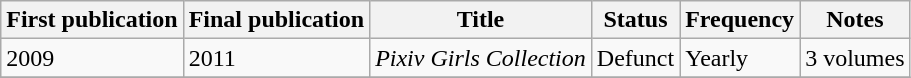<table class="wikitable sortable">
<tr>
<th>First publication</th>
<th>Final publication</th>
<th>Title</th>
<th>Status</th>
<th>Frequency</th>
<th class="unsortable">Notes</th>
</tr>
<tr>
<td>2009</td>
<td>2011</td>
<td><em>Pixiv Girls Collection</em></td>
<td>Defunct</td>
<td>Yearly</td>
<td>3 volumes</td>
</tr>
<tr>
</tr>
</table>
